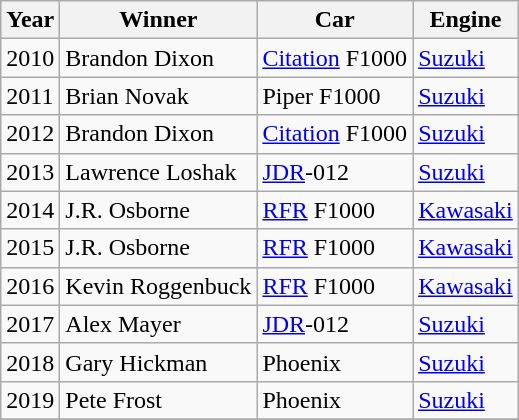<table class="wikitable">
<tr>
<th>Year</th>
<th>Winner</th>
<th>Car</th>
<th>Engine</th>
</tr>
<tr>
<td>2010</td>
<td> Brandon Dixon</td>
<td><a href='#'>Citation</a> F1000</td>
<td><a href='#'>Suzuki</a></td>
</tr>
<tr>
<td>2011</td>
<td> Brian Novak</td>
<td>Piper F1000</td>
<td><a href='#'>Suzuki</a></td>
</tr>
<tr>
<td>2012</td>
<td> Brandon Dixon</td>
<td><a href='#'>Citation</a> F1000</td>
<td><a href='#'>Suzuki</a></td>
</tr>
<tr>
<td>2013</td>
<td> Lawrence Loshak</td>
<td><a href='#'>JDR</a>-012</td>
<td><a href='#'>Suzuki</a></td>
</tr>
<tr>
<td>2014</td>
<td> J.R. Osborne</td>
<td><a href='#'>RFR</a> F1000</td>
<td><a href='#'>Kawasaki</a></td>
</tr>
<tr>
<td>2015</td>
<td> J.R. Osborne</td>
<td><a href='#'>RFR</a> F1000</td>
<td><a href='#'>Kawasaki</a></td>
</tr>
<tr>
<td>2016</td>
<td> Kevin Roggenbuck</td>
<td><a href='#'>RFR</a> F1000</td>
<td><a href='#'>Kawasaki</a></td>
</tr>
<tr>
<td>2017</td>
<td> Alex Mayer</td>
<td><a href='#'>JDR</a>-012</td>
<td><a href='#'>Suzuki</a></td>
</tr>
<tr>
<td>2018</td>
<td> Gary Hickman</td>
<td>Phoenix</td>
<td><a href='#'>Suzuki</a></td>
</tr>
<tr>
<td>2019</td>
<td> Pete Frost</td>
<td>Phoenix</td>
<td><a href='#'>Suzuki</a></td>
</tr>
<tr>
</tr>
</table>
